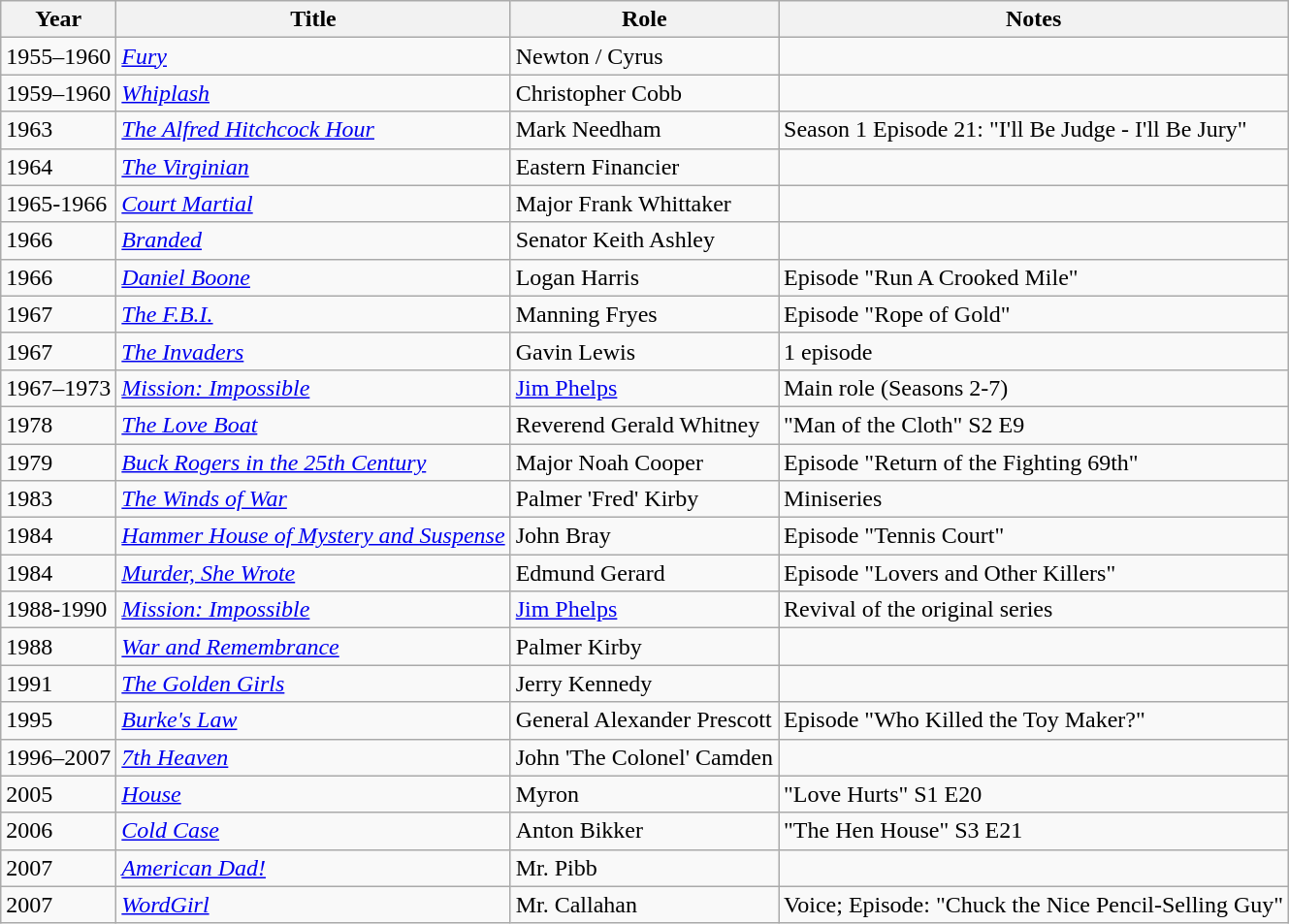<table class="wikitable sortable">
<tr>
<th>Year</th>
<th>Title</th>
<th>Role</th>
<th class="unsortable">Notes</th>
</tr>
<tr>
<td>1955–1960</td>
<td><em><a href='#'>Fury</a></em></td>
<td>Newton / Cyrus</td>
<td></td>
</tr>
<tr>
<td>1959–1960</td>
<td><em><a href='#'>Whiplash</a></em></td>
<td>Christopher Cobb</td>
<td></td>
</tr>
<tr>
<td>1963</td>
<td><em><a href='#'>The Alfred Hitchcock Hour</a></em></td>
<td>Mark Needham</td>
<td>Season 1 Episode 21: "I'll Be Judge - I'll Be Jury"</td>
</tr>
<tr>
<td>1964</td>
<td><em><a href='#'>The Virginian</a></em></td>
<td>Eastern Financier</td>
<td></td>
</tr>
<tr>
<td>1965-1966</td>
<td><em><a href='#'>Court Martial</a></em></td>
<td>Major Frank Whittaker</td>
<td></td>
</tr>
<tr>
<td>1966</td>
<td><em><a href='#'>Branded</a></em></td>
<td>Senator Keith Ashley</td>
<td></td>
</tr>
<tr>
<td>1966</td>
<td><em><a href='#'>Daniel Boone</a></em></td>
<td>Logan Harris</td>
<td>Episode "Run A Crooked Mile"</td>
</tr>
<tr>
<td>1967</td>
<td><em><a href='#'>The F.B.I.</a></em></td>
<td>Manning Fryes</td>
<td>Episode "Rope of Gold"</td>
</tr>
<tr>
<td>1967</td>
<td><em><a href='#'>The Invaders</a></em></td>
<td>Gavin Lewis</td>
<td>1 episode</td>
</tr>
<tr>
<td>1967–1973</td>
<td><em><a href='#'>Mission: Impossible</a></em></td>
<td><a href='#'>Jim Phelps</a></td>
<td>Main role (Seasons 2-7)</td>
</tr>
<tr>
<td>1978</td>
<td><em><a href='#'>The Love Boat</a></em></td>
<td>Reverend Gerald Whitney</td>
<td>"Man of the Cloth" S2 E9</td>
</tr>
<tr>
<td>1979</td>
<td><em><a href='#'>Buck Rogers in the 25th Century</a></em></td>
<td>Major Noah Cooper</td>
<td>Episode "Return of the Fighting 69th"</td>
</tr>
<tr>
<td>1983</td>
<td><em><a href='#'>The Winds of War</a></em></td>
<td>Palmer 'Fred' Kirby</td>
<td>Miniseries</td>
</tr>
<tr>
<td>1984</td>
<td><em><a href='#'>Hammer House of Mystery and Suspense</a></em></td>
<td>John Bray</td>
<td>Episode "Tennis Court"</td>
</tr>
<tr>
<td>1984</td>
<td><em><a href='#'>Murder, She Wrote</a></em></td>
<td>Edmund Gerard</td>
<td>Episode "Lovers and Other Killers"</td>
</tr>
<tr>
<td>1988-1990</td>
<td><em><a href='#'>Mission: Impossible</a></em></td>
<td><a href='#'>Jim Phelps</a></td>
<td>Revival of the original series</td>
</tr>
<tr>
<td>1988</td>
<td><em><a href='#'>War and Remembrance</a></em></td>
<td>Palmer Kirby</td>
<td></td>
</tr>
<tr>
<td>1991</td>
<td><em><a href='#'>The Golden Girls</a></em></td>
<td>Jerry Kennedy</td>
<td></td>
</tr>
<tr>
<td>1995</td>
<td><em><a href='#'>Burke's Law</a></em></td>
<td>General Alexander Prescott</td>
<td>Episode "Who Killed the Toy Maker?"</td>
</tr>
<tr>
<td>1996–2007</td>
<td><em><a href='#'>7th Heaven</a></em></td>
<td>John 'The Colonel' Camden</td>
<td></td>
</tr>
<tr>
<td>2005</td>
<td><em><a href='#'>House</a></em></td>
<td>Myron</td>
<td>"Love Hurts" S1 E20</td>
</tr>
<tr>
<td>2006</td>
<td><em><a href='#'>Cold Case</a></em></td>
<td>Anton Bikker</td>
<td>"The Hen House" S3 E21</td>
</tr>
<tr>
<td>2007</td>
<td><em><a href='#'>American Dad!</a></em></td>
<td>Mr. Pibb</td>
<td></td>
</tr>
<tr>
<td>2007</td>
<td><em><a href='#'>WordGirl</a></em></td>
<td>Mr. Callahan</td>
<td>Voice; Episode: "Chuck the Nice Pencil-Selling Guy"</td>
</tr>
</table>
